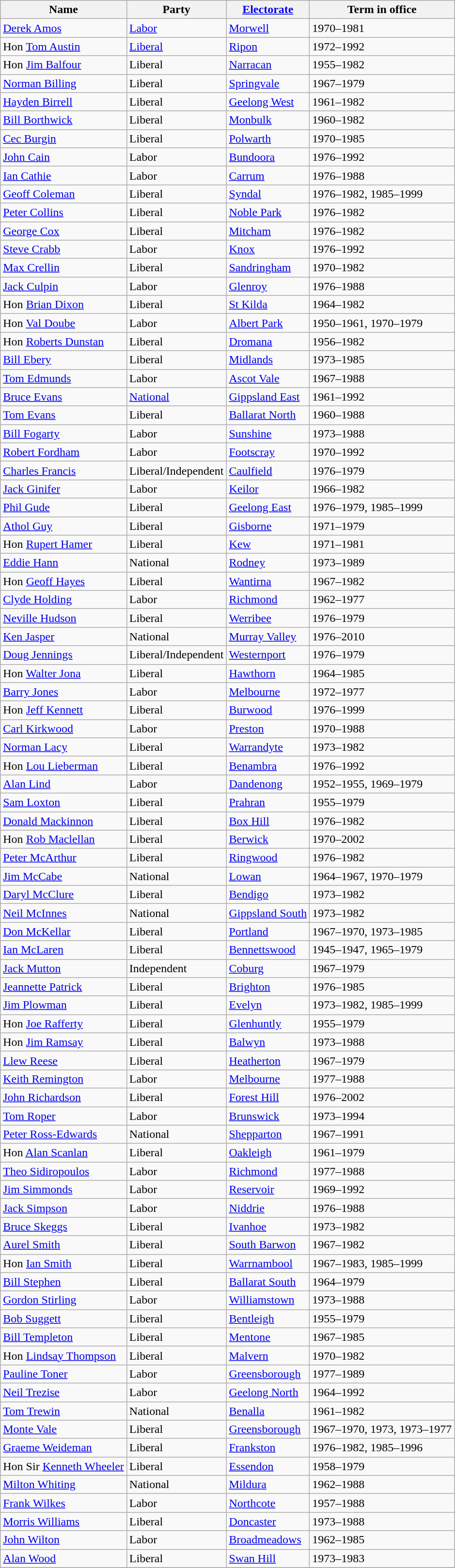<table class="wikitable sortable">
<tr>
<th><strong>Name</strong></th>
<th><strong>Party</strong></th>
<th><strong><a href='#'>Electorate</a></strong></th>
<th><strong>Term in office</strong></th>
</tr>
<tr>
<td><a href='#'>Derek Amos</a></td>
<td><a href='#'>Labor</a></td>
<td><a href='#'>Morwell</a></td>
<td>1970–1981</td>
</tr>
<tr>
<td>Hon <a href='#'>Tom Austin</a></td>
<td><a href='#'>Liberal</a></td>
<td><a href='#'>Ripon</a></td>
<td>1972–1992</td>
</tr>
<tr>
<td>Hon <a href='#'>Jim Balfour</a></td>
<td>Liberal</td>
<td><a href='#'>Narracan</a></td>
<td>1955–1982</td>
</tr>
<tr>
<td><a href='#'>Norman Billing</a></td>
<td>Liberal</td>
<td><a href='#'>Springvale</a></td>
<td>1967–1979</td>
</tr>
<tr>
<td><a href='#'>Hayden Birrell</a></td>
<td>Liberal</td>
<td><a href='#'>Geelong West</a></td>
<td>1961–1982</td>
</tr>
<tr>
<td><a href='#'>Bill Borthwick</a></td>
<td>Liberal</td>
<td><a href='#'>Monbulk</a></td>
<td>1960–1982</td>
</tr>
<tr>
<td><a href='#'>Cec Burgin</a></td>
<td>Liberal</td>
<td><a href='#'>Polwarth</a></td>
<td>1970–1985</td>
</tr>
<tr>
<td><a href='#'>John Cain</a></td>
<td>Labor</td>
<td><a href='#'>Bundoora</a></td>
<td>1976–1992</td>
</tr>
<tr>
<td><a href='#'>Ian Cathie</a></td>
<td>Labor</td>
<td><a href='#'>Carrum</a></td>
<td>1976–1988</td>
</tr>
<tr>
<td><a href='#'>Geoff Coleman</a></td>
<td>Liberal</td>
<td><a href='#'>Syndal</a></td>
<td>1976–1982, 1985–1999</td>
</tr>
<tr>
<td><a href='#'>Peter Collins</a></td>
<td>Liberal</td>
<td><a href='#'>Noble Park</a></td>
<td>1976–1982</td>
</tr>
<tr>
<td><a href='#'>George Cox</a></td>
<td>Liberal</td>
<td><a href='#'>Mitcham</a></td>
<td>1976–1982</td>
</tr>
<tr>
<td><a href='#'>Steve Crabb</a></td>
<td>Labor</td>
<td><a href='#'>Knox</a></td>
<td>1976–1992</td>
</tr>
<tr>
<td><a href='#'>Max Crellin</a></td>
<td>Liberal</td>
<td><a href='#'>Sandringham</a></td>
<td>1970–1982</td>
</tr>
<tr>
<td><a href='#'>Jack Culpin</a></td>
<td>Labor</td>
<td><a href='#'>Glenroy</a></td>
<td>1976–1988</td>
</tr>
<tr>
<td>Hon <a href='#'>Brian Dixon</a></td>
<td>Liberal</td>
<td><a href='#'>St Kilda</a></td>
<td>1964–1982</td>
</tr>
<tr>
<td>Hon <a href='#'>Val Doube</a></td>
<td>Labor</td>
<td><a href='#'>Albert Park</a></td>
<td>1950–1961, 1970–1979</td>
</tr>
<tr>
<td>Hon <a href='#'>Roberts Dunstan</a></td>
<td>Liberal</td>
<td><a href='#'>Dromana</a></td>
<td>1956–1982</td>
</tr>
<tr>
<td><a href='#'>Bill Ebery</a></td>
<td>Liberal</td>
<td><a href='#'>Midlands</a></td>
<td>1973–1985</td>
</tr>
<tr>
<td><a href='#'>Tom Edmunds</a></td>
<td>Labor</td>
<td><a href='#'>Ascot Vale</a></td>
<td>1967–1988</td>
</tr>
<tr>
<td><a href='#'>Bruce Evans</a></td>
<td><a href='#'>National</a></td>
<td><a href='#'>Gippsland East</a></td>
<td>1961–1992</td>
</tr>
<tr>
<td><a href='#'>Tom Evans</a></td>
<td>Liberal</td>
<td><a href='#'>Ballarat North</a></td>
<td>1960–1988</td>
</tr>
<tr>
<td><a href='#'>Bill Fogarty</a></td>
<td>Labor</td>
<td><a href='#'>Sunshine</a></td>
<td>1973–1988</td>
</tr>
<tr>
<td><a href='#'>Robert Fordham</a></td>
<td>Labor</td>
<td><a href='#'>Footscray</a></td>
<td>1970–1992</td>
</tr>
<tr>
<td><a href='#'>Charles Francis</a></td>
<td>Liberal/Independent </td>
<td><a href='#'>Caulfield</a></td>
<td>1976–1979</td>
</tr>
<tr>
<td><a href='#'>Jack Ginifer</a></td>
<td>Labor</td>
<td><a href='#'>Keilor</a></td>
<td>1966–1982</td>
</tr>
<tr>
<td><a href='#'>Phil Gude</a></td>
<td>Liberal</td>
<td><a href='#'>Geelong East</a></td>
<td>1976–1979, 1985–1999</td>
</tr>
<tr>
<td><a href='#'>Athol Guy</a> </td>
<td>Liberal</td>
<td><a href='#'>Gisborne</a></td>
<td>1971–1979</td>
</tr>
<tr>
<td>Hon <a href='#'>Rupert Hamer</a></td>
<td>Liberal</td>
<td><a href='#'>Kew</a></td>
<td>1971–1981</td>
</tr>
<tr>
<td><a href='#'>Eddie Hann</a></td>
<td>National</td>
<td><a href='#'>Rodney</a></td>
<td>1973–1989</td>
</tr>
<tr>
<td>Hon <a href='#'>Geoff Hayes</a></td>
<td>Liberal</td>
<td><a href='#'>Wantirna</a></td>
<td>1967–1982</td>
</tr>
<tr>
<td><a href='#'>Clyde Holding</a> </td>
<td>Labor</td>
<td><a href='#'>Richmond</a></td>
<td>1962–1977</td>
</tr>
<tr>
<td><a href='#'>Neville Hudson</a></td>
<td>Liberal</td>
<td><a href='#'>Werribee</a></td>
<td>1976–1979</td>
</tr>
<tr>
<td><a href='#'>Ken Jasper</a></td>
<td>National</td>
<td><a href='#'>Murray Valley</a></td>
<td>1976–2010</td>
</tr>
<tr>
<td><a href='#'>Doug Jennings</a></td>
<td>Liberal/Independent </td>
<td><a href='#'>Westernport</a></td>
<td>1976–1979</td>
</tr>
<tr>
<td>Hon <a href='#'>Walter Jona</a></td>
<td>Liberal</td>
<td><a href='#'>Hawthorn</a></td>
<td>1964–1985</td>
</tr>
<tr>
<td><a href='#'>Barry Jones</a> </td>
<td>Labor</td>
<td><a href='#'>Melbourne</a></td>
<td>1972–1977</td>
</tr>
<tr>
<td>Hon <a href='#'>Jeff Kennett</a></td>
<td>Liberal</td>
<td><a href='#'>Burwood</a></td>
<td>1976–1999</td>
</tr>
<tr>
<td><a href='#'>Carl Kirkwood</a></td>
<td>Labor</td>
<td><a href='#'>Preston</a></td>
<td>1970–1988</td>
</tr>
<tr>
<td><a href='#'>Norman Lacy</a></td>
<td>Liberal</td>
<td><a href='#'>Warrandyte</a></td>
<td>1973–1982</td>
</tr>
<tr>
<td>Hon <a href='#'>Lou Lieberman</a></td>
<td>Liberal</td>
<td><a href='#'>Benambra</a></td>
<td>1976–1992</td>
</tr>
<tr>
<td><a href='#'>Alan Lind</a></td>
<td>Labor</td>
<td><a href='#'>Dandenong</a></td>
<td>1952–1955, 1969–1979</td>
</tr>
<tr>
<td><a href='#'>Sam Loxton</a></td>
<td>Liberal</td>
<td><a href='#'>Prahran</a></td>
<td>1955–1979</td>
</tr>
<tr>
<td><a href='#'>Donald Mackinnon</a></td>
<td>Liberal</td>
<td><a href='#'>Box Hill</a></td>
<td>1976–1982</td>
</tr>
<tr>
<td>Hon <a href='#'>Rob Maclellan</a></td>
<td>Liberal</td>
<td><a href='#'>Berwick</a></td>
<td>1970–2002</td>
</tr>
<tr>
<td><a href='#'>Peter McArthur</a></td>
<td>Liberal</td>
<td><a href='#'>Ringwood</a></td>
<td>1976–1982</td>
</tr>
<tr>
<td><a href='#'>Jim McCabe</a></td>
<td>National</td>
<td><a href='#'>Lowan</a></td>
<td>1964–1967, 1970–1979</td>
</tr>
<tr>
<td><a href='#'>Daryl McClure</a></td>
<td>Liberal</td>
<td><a href='#'>Bendigo</a></td>
<td>1973–1982</td>
</tr>
<tr>
<td><a href='#'>Neil McInnes</a></td>
<td>National</td>
<td><a href='#'>Gippsland South</a></td>
<td>1973–1982</td>
</tr>
<tr>
<td><a href='#'>Don McKellar</a></td>
<td>Liberal</td>
<td><a href='#'>Portland</a></td>
<td>1967–1970, 1973–1985</td>
</tr>
<tr>
<td><a href='#'>Ian McLaren</a></td>
<td>Liberal</td>
<td><a href='#'>Bennettswood</a></td>
<td>1945–1947, 1965–1979</td>
</tr>
<tr>
<td><a href='#'>Jack Mutton</a></td>
<td>Independent</td>
<td><a href='#'>Coburg</a></td>
<td>1967–1979</td>
</tr>
<tr>
<td><a href='#'>Jeannette Patrick</a></td>
<td>Liberal</td>
<td><a href='#'>Brighton</a></td>
<td>1976–1985</td>
</tr>
<tr>
<td><a href='#'>Jim Plowman</a></td>
<td>Liberal</td>
<td><a href='#'>Evelyn</a></td>
<td>1973–1982, 1985–1999</td>
</tr>
<tr>
<td>Hon <a href='#'>Joe Rafferty</a></td>
<td>Liberal</td>
<td><a href='#'>Glenhuntly</a></td>
<td>1955–1979</td>
</tr>
<tr>
<td>Hon <a href='#'>Jim Ramsay</a></td>
<td>Liberal</td>
<td><a href='#'>Balwyn</a></td>
<td>1973–1988</td>
</tr>
<tr>
<td><a href='#'>Llew Reese</a></td>
<td>Liberal</td>
<td><a href='#'>Heatherton</a></td>
<td>1967–1979</td>
</tr>
<tr>
<td><a href='#'>Keith Remington</a> </td>
<td>Labor</td>
<td><a href='#'>Melbourne</a></td>
<td>1977–1988</td>
</tr>
<tr>
<td><a href='#'>John Richardson</a></td>
<td>Liberal</td>
<td><a href='#'>Forest Hill</a></td>
<td>1976–2002</td>
</tr>
<tr>
<td><a href='#'>Tom Roper</a></td>
<td>Labor</td>
<td><a href='#'>Brunswick</a></td>
<td>1973–1994</td>
</tr>
<tr>
<td><a href='#'>Peter Ross-Edwards</a></td>
<td>National</td>
<td><a href='#'>Shepparton</a></td>
<td>1967–1991</td>
</tr>
<tr>
<td>Hon <a href='#'>Alan Scanlan</a></td>
<td>Liberal</td>
<td><a href='#'>Oakleigh</a></td>
<td>1961–1979</td>
</tr>
<tr>
<td><a href='#'>Theo Sidiropoulos</a> </td>
<td>Labor</td>
<td><a href='#'>Richmond</a></td>
<td>1977–1988</td>
</tr>
<tr>
<td><a href='#'>Jim Simmonds</a></td>
<td>Labor</td>
<td><a href='#'>Reservoir</a></td>
<td>1969–1992</td>
</tr>
<tr>
<td><a href='#'>Jack Simpson</a></td>
<td>Labor</td>
<td><a href='#'>Niddrie</a></td>
<td>1976–1988</td>
</tr>
<tr>
<td><a href='#'>Bruce Skeggs</a></td>
<td>Liberal</td>
<td><a href='#'>Ivanhoe</a></td>
<td>1973–1982</td>
</tr>
<tr>
<td><a href='#'>Aurel Smith</a></td>
<td>Liberal</td>
<td><a href='#'>South Barwon</a></td>
<td>1967–1982</td>
</tr>
<tr>
<td>Hon <a href='#'>Ian Smith</a></td>
<td>Liberal</td>
<td><a href='#'>Warrnambool</a></td>
<td>1967–1983, 1985–1999</td>
</tr>
<tr>
<td><a href='#'>Bill Stephen</a></td>
<td>Liberal</td>
<td><a href='#'>Ballarat South</a></td>
<td>1964–1979</td>
</tr>
<tr>
<td><a href='#'>Gordon Stirling</a></td>
<td>Labor</td>
<td><a href='#'>Williamstown</a></td>
<td>1973–1988</td>
</tr>
<tr>
<td><a href='#'>Bob Suggett</a></td>
<td>Liberal</td>
<td><a href='#'>Bentleigh</a></td>
<td>1955–1979</td>
</tr>
<tr>
<td><a href='#'>Bill Templeton</a></td>
<td>Liberal</td>
<td><a href='#'>Mentone</a></td>
<td>1967–1985</td>
</tr>
<tr>
<td>Hon <a href='#'>Lindsay Thompson</a></td>
<td>Liberal</td>
<td><a href='#'>Malvern</a></td>
<td>1970–1982</td>
</tr>
<tr>
<td><a href='#'>Pauline Toner</a> </td>
<td>Labor</td>
<td><a href='#'>Greensborough</a></td>
<td>1977–1989</td>
</tr>
<tr>
<td><a href='#'>Neil Trezise</a></td>
<td>Labor</td>
<td><a href='#'>Geelong North</a></td>
<td>1964–1992</td>
</tr>
<tr>
<td><a href='#'>Tom Trewin</a></td>
<td>National</td>
<td><a href='#'>Benalla</a></td>
<td>1961–1982</td>
</tr>
<tr>
<td><a href='#'>Monte Vale</a> </td>
<td>Liberal</td>
<td><a href='#'>Greensborough</a></td>
<td>1967–1970, 1973, 1973–1977</td>
</tr>
<tr>
<td><a href='#'>Graeme Weideman</a></td>
<td>Liberal</td>
<td><a href='#'>Frankston</a></td>
<td>1976–1982, 1985–1996</td>
</tr>
<tr>
<td>Hon Sir <a href='#'>Kenneth Wheeler</a></td>
<td>Liberal</td>
<td><a href='#'>Essendon</a></td>
<td>1958–1979</td>
</tr>
<tr>
<td><a href='#'>Milton Whiting</a></td>
<td>National</td>
<td><a href='#'>Mildura</a></td>
<td>1962–1988</td>
</tr>
<tr>
<td><a href='#'>Frank Wilkes</a></td>
<td>Labor</td>
<td><a href='#'>Northcote</a></td>
<td>1957–1988</td>
</tr>
<tr>
<td><a href='#'>Morris Williams</a></td>
<td>Liberal</td>
<td><a href='#'>Doncaster</a></td>
<td>1973–1988</td>
</tr>
<tr>
<td><a href='#'>John Wilton</a></td>
<td>Labor</td>
<td><a href='#'>Broadmeadows</a></td>
<td>1962–1985</td>
</tr>
<tr>
<td><a href='#'>Alan Wood</a></td>
<td>Liberal</td>
<td><a href='#'>Swan Hill</a></td>
<td>1973–1983</td>
</tr>
<tr>
</tr>
</table>
